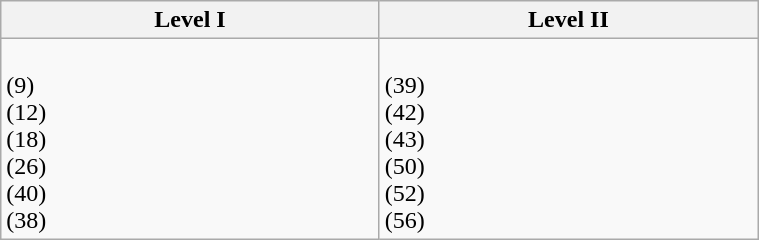<table class="wikitable" width=40%>
<tr>
<th width=50%>Level I</th>
<th width=50%>Level II</th>
</tr>
<tr>
<td><br> (9)<br>
 (12)<br>
 (18)<br>
 (26)<br>
 (40)<br>
 (38)</td>
<td><br> (39)<br>
 (42)<br>
 (43)<br>
 (50)<br>
 (52)<br>
 (56)<br></td>
</tr>
</table>
